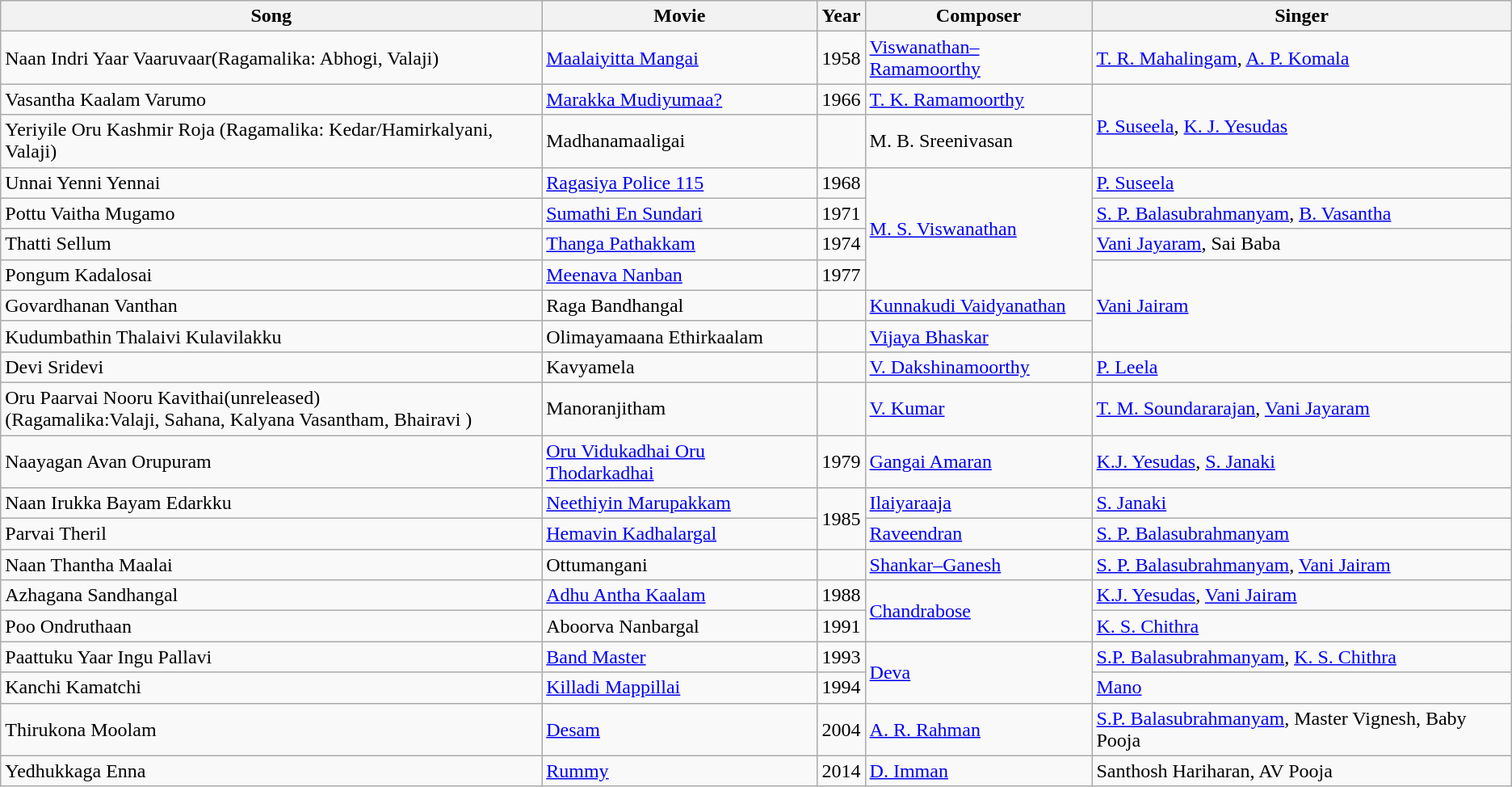<table class="wikitable">
<tr>
<th>Song</th>
<th>Movie</th>
<th>Year</th>
<th>Composer</th>
<th>Singer</th>
</tr>
<tr>
<td>Naan Indri Yaar Vaaruvaar(Ragamalika: Abhogi, Valaji)</td>
<td><a href='#'>Maalaiyitta Mangai</a></td>
<td>1958</td>
<td><a href='#'>Viswanathan–Ramamoorthy</a></td>
<td><a href='#'>T. R. Mahalingam</a>, <a href='#'>A. P. Komala</a></td>
</tr>
<tr>
<td>Vasantha Kaalam Varumo</td>
<td><a href='#'>Marakka Mudiyumaa?</a></td>
<td>1966</td>
<td><a href='#'>T. K. Ramamoorthy</a></td>
<td rowspan=2><a href='#'>P. Suseela</a>, <a href='#'>K. J. Yesudas</a></td>
</tr>
<tr>
<td>Yeriyile Oru Kashmir Roja (Ragamalika: Kedar/Hamirkalyani, Valaji)</td>
<td>Madhanamaaligai</td>
<td></td>
<td>M. B. Sreenivasan</td>
</tr>
<tr>
<td>Unnai Yenni Yennai</td>
<td><a href='#'>Ragasiya Police 115</a></td>
<td>1968</td>
<td rowspan="4"><a href='#'>M. S. Viswanathan</a></td>
<td><a href='#'>P. Suseela</a></td>
</tr>
<tr>
<td>Pottu Vaitha Mugamo</td>
<td><a href='#'>Sumathi En Sundari</a></td>
<td>1971</td>
<td><a href='#'>S. P. Balasubrahmanyam</a>, <a href='#'>B. Vasantha</a></td>
</tr>
<tr>
<td>Thatti Sellum</td>
<td><a href='#'>Thanga Pathakkam</a></td>
<td>1974</td>
<td><a href='#'>Vani Jayaram</a>, Sai Baba</td>
</tr>
<tr>
<td>Pongum Kadalosai</td>
<td><a href='#'>Meenava Nanban</a></td>
<td>1977</td>
<td rowspan=3><a href='#'>Vani Jairam</a></td>
</tr>
<tr>
<td>Govardhanan Vanthan</td>
<td>Raga Bandhangal</td>
<td></td>
<td><a href='#'>Kunnakudi Vaidyanathan</a></td>
</tr>
<tr>
<td>Kudumbathin Thalaivi Kulavilakku</td>
<td>Olimayamaana Ethirkaalam</td>
<td></td>
<td><a href='#'>Vijaya Bhaskar</a></td>
</tr>
<tr>
<td>Devi Sridevi</td>
<td>Kavyamela</td>
<td></td>
<td><a href='#'>V. Dakshinamoorthy</a></td>
<td><a href='#'>P. Leela</a></td>
</tr>
<tr>
<td>Oru Paarvai Nooru Kavithai(unreleased)<br>(Ragamalika:Valaji, Sahana, Kalyana Vasantham, Bhairavi )</td>
<td>Manoranjitham</td>
<td></td>
<td><a href='#'>V. Kumar</a></td>
<td><a href='#'>T. M. Soundararajan</a>, <a href='#'>Vani Jayaram</a></td>
</tr>
<tr>
<td>Naayagan Avan Orupuram</td>
<td><a href='#'>Oru Vidukadhai Oru Thodarkadhai</a></td>
<td>1979</td>
<td><a href='#'>Gangai Amaran</a></td>
<td><a href='#'>K.J. Yesudas</a>, <a href='#'>S. Janaki</a></td>
</tr>
<tr>
<td>Naan Irukka Bayam Edarkku</td>
<td><a href='#'>Neethiyin Marupakkam</a></td>
<td rowspan=2>1985</td>
<td><a href='#'>Ilaiyaraaja</a></td>
<td><a href='#'>S. Janaki</a></td>
</tr>
<tr>
<td>Parvai Theril</td>
<td><a href='#'>Hemavin Kadhalargal</a></td>
<td><a href='#'>Raveendran</a></td>
<td><a href='#'>S. P. Balasubrahmanyam</a></td>
</tr>
<tr>
<td>Naan Thantha Maalai</td>
<td>Ottumangani</td>
<td></td>
<td><a href='#'>Shankar–Ganesh</a></td>
<td><a href='#'>S. P. Balasubrahmanyam</a>, <a href='#'>Vani Jairam</a></td>
</tr>
<tr>
<td>Azhagana Sandhangal</td>
<td><a href='#'>Adhu Antha Kaalam</a></td>
<td>1988</td>
<td rowspan=2><a href='#'>Chandrabose</a></td>
<td><a href='#'>K.J. Yesudas</a>, <a href='#'>Vani Jairam</a></td>
</tr>
<tr>
<td>Poo Ondruthaan</td>
<td>Aboorva Nanbargal</td>
<td>1991</td>
<td><a href='#'>K. S. Chithra</a></td>
</tr>
<tr>
<td>Paattuku Yaar Ingu Pallavi</td>
<td><a href='#'>Band Master</a></td>
<td>1993</td>
<td rowspan=2><a href='#'>Deva</a></td>
<td><a href='#'>S.P. Balasubrahmanyam</a>, <a href='#'>K. S. Chithra</a></td>
</tr>
<tr>
<td>Kanchi Kamatchi</td>
<td><a href='#'>Killadi Mappillai</a></td>
<td>1994</td>
<td><a href='#'>Mano</a></td>
</tr>
<tr>
<td>Thirukona Moolam</td>
<td><a href='#'>Desam</a></td>
<td>2004</td>
<td><a href='#'>A. R. Rahman</a></td>
<td><a href='#'>S.P. Balasubrahmanyam</a>, Master Vignesh, Baby Pooja</td>
</tr>
<tr>
<td>Yedhukkaga Enna</td>
<td><a href='#'>Rummy</a></td>
<td>2014</td>
<td><a href='#'>D. Imman</a></td>
<td>Santhosh Hariharan, AV Pooja</td>
</tr>
</table>
